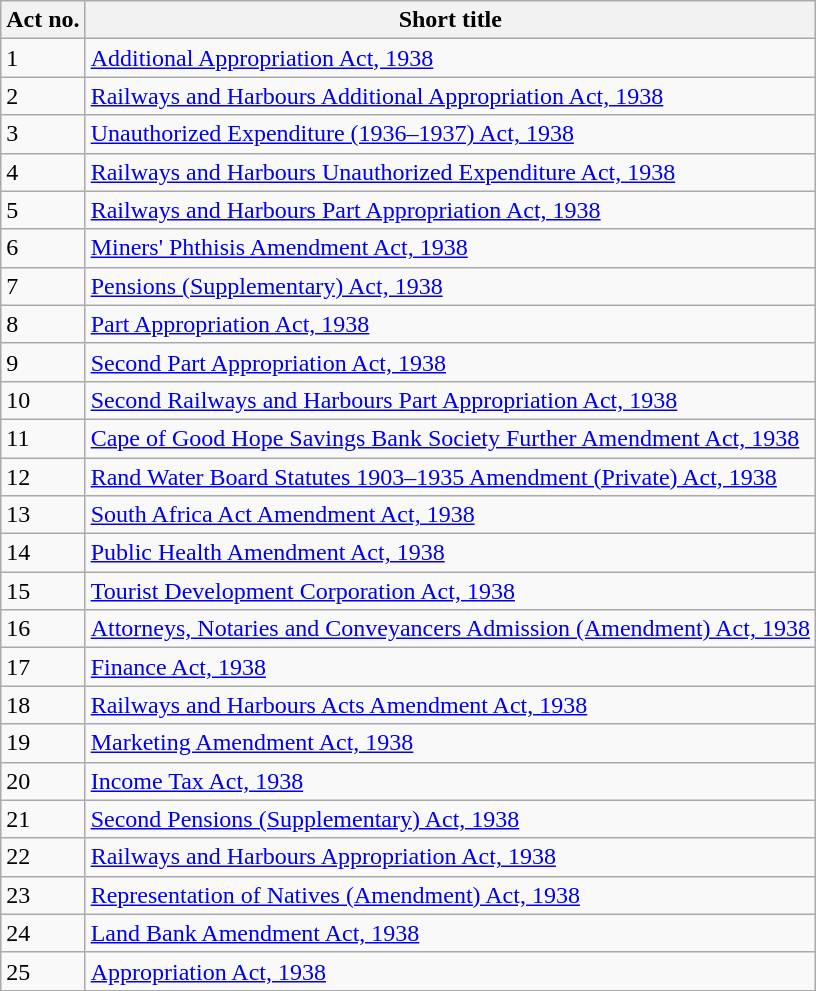<table class="wikitable sortable">
<tr>
<th>Act no.</th>
<th>Short title</th>
</tr>
<tr>
<td>1</td>
<td><a href='#'>Additional Appropriation Act, 1938</a></td>
</tr>
<tr>
<td>2</td>
<td><a href='#'>Railways and Harbours Additional Appropriation Act, 1938</a></td>
</tr>
<tr>
<td>3</td>
<td><a href='#'>Unauthorized Expenditure (1936–1937) Act, 1938</a></td>
</tr>
<tr>
<td>4</td>
<td><a href='#'>Railways and Harbours Unauthorized Expenditure Act, 1938</a></td>
</tr>
<tr>
<td>5</td>
<td><a href='#'>Railways and Harbours Part Appropriation Act, 1938</a></td>
</tr>
<tr>
<td>6</td>
<td><a href='#'>Miners' Phthisis Amendment Act, 1938</a></td>
</tr>
<tr>
<td>7</td>
<td><a href='#'>Pensions (Supplementary) Act, 1938</a></td>
</tr>
<tr>
<td>8</td>
<td><a href='#'>Part Appropriation Act, 1938</a></td>
</tr>
<tr>
<td>9</td>
<td><a href='#'>Second Part Appropriation Act, 1938</a></td>
</tr>
<tr>
<td>10</td>
<td><a href='#'>Second Railways and Harbours Part Appropriation Act, 1938</a></td>
</tr>
<tr>
<td>11</td>
<td><a href='#'>Cape of Good Hope Savings Bank Society Further Amendment Act, 1938</a></td>
</tr>
<tr>
<td>12</td>
<td><a href='#'>Rand Water Board Statutes 1903–1935 Amendment (Private) Act, 1938</a></td>
</tr>
<tr>
<td>13</td>
<td><a href='#'>South Africa Act Amendment Act, 1938</a></td>
</tr>
<tr>
<td>14</td>
<td><a href='#'>Public Health Amendment Act, 1938</a></td>
</tr>
<tr>
<td>15</td>
<td><a href='#'>Tourist Development Corporation Act, 1938</a></td>
</tr>
<tr>
<td>16</td>
<td><a href='#'>Attorneys, Notaries and Conveyancers Admission (Amendment) Act, 1938</a></td>
</tr>
<tr>
<td>17</td>
<td><a href='#'>Finance Act, 1938</a></td>
</tr>
<tr>
<td>18</td>
<td><a href='#'>Railways and Harbours Acts Amendment Act, 1938</a></td>
</tr>
<tr>
<td>19</td>
<td><a href='#'>Marketing Amendment Act, 1938</a></td>
</tr>
<tr>
<td>20</td>
<td><a href='#'>Income Tax Act, 1938</a></td>
</tr>
<tr>
<td>21</td>
<td><a href='#'>Second Pensions (Supplementary) Act, 1938</a></td>
</tr>
<tr>
<td>22</td>
<td><a href='#'>Railways and Harbours Appropriation Act, 1938</a></td>
</tr>
<tr>
<td>23</td>
<td><a href='#'>Representation of Natives (Amendment) Act, 1938</a></td>
</tr>
<tr>
<td>24</td>
<td><a href='#'>Land Bank Amendment Act, 1938</a></td>
</tr>
<tr>
<td>25</td>
<td><a href='#'>Appropriation Act, 1938</a></td>
</tr>
</table>
